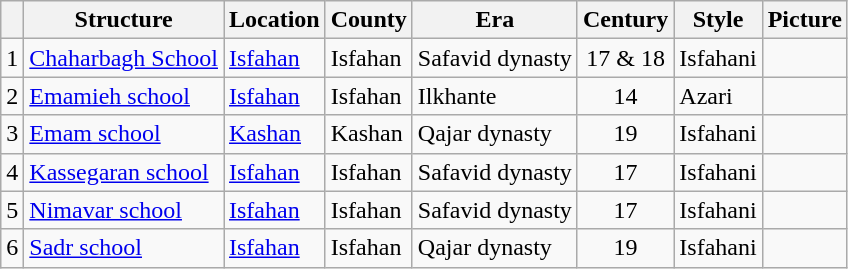<table class="sortable wikitable">
<tr>
<th></th>
<th>Structure</th>
<th>Location</th>
<th>County</th>
<th>Era</th>
<th>Century</th>
<th>Style</th>
<th>Picture</th>
</tr>
<tr>
<td>1</td>
<td><a href='#'>Chaharbagh School</a></td>
<td><a href='#'>Isfahan</a></td>
<td>Isfahan</td>
<td>Safavid dynasty</td>
<td align="center">17 & 18</td>
<td>Isfahani</td>
<td></td>
</tr>
<tr>
<td>2</td>
<td><a href='#'>Emamieh school</a></td>
<td><a href='#'>Isfahan</a></td>
<td>Isfahan</td>
<td>Ilkhante</td>
<td align="center">14</td>
<td>Azari</td>
<td></td>
</tr>
<tr>
<td>3</td>
<td><a href='#'>Emam school</a></td>
<td><a href='#'>Kashan</a></td>
<td>Kashan</td>
<td>Qajar dynasty</td>
<td align="center">19</td>
<td>Isfahani</td>
<td></td>
</tr>
<tr>
<td>4</td>
<td><a href='#'>Kassegaran school</a></td>
<td><a href='#'>Isfahan</a></td>
<td>Isfahan</td>
<td>Safavid dynasty</td>
<td align="center">17</td>
<td>Isfahani</td>
<td></td>
</tr>
<tr>
<td>5</td>
<td><a href='#'>Nimavar school</a></td>
<td><a href='#'>Isfahan</a></td>
<td>Isfahan</td>
<td>Safavid dynasty</td>
<td align="center">17</td>
<td>Isfahani</td>
<td></td>
</tr>
<tr>
<td>6</td>
<td><a href='#'>Sadr school</a></td>
<td><a href='#'>Isfahan</a></td>
<td>Isfahan</td>
<td>Qajar dynasty</td>
<td align="center">19</td>
<td>Isfahani</td>
<td></td>
</tr>
</table>
